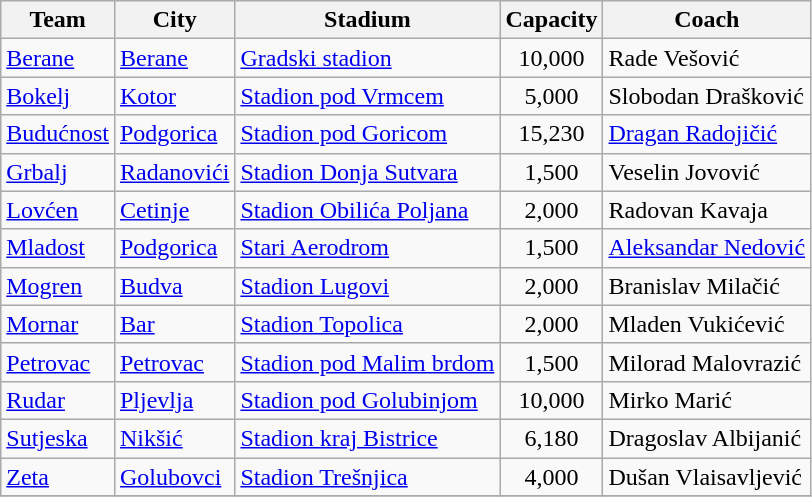<table class="wikitable sortable">
<tr>
<th>Team</th>
<th>City</th>
<th>Stadium</th>
<th>Capacity</th>
<th>Coach</th>
</tr>
<tr>
<td><a href='#'>Berane</a></td>
<td><a href='#'>Berane</a></td>
<td><a href='#'>Gradski stadion</a></td>
<td style="text-align:center;">10,000</td>
<td> Rade Vešović</td>
</tr>
<tr>
<td><a href='#'>Bokelj</a></td>
<td><a href='#'>Kotor</a></td>
<td><a href='#'>Stadion pod Vrmcem</a></td>
<td style="text-align:center;">5,000</td>
<td> Slobodan Drašković</td>
</tr>
<tr>
<td><a href='#'>Budućnost</a></td>
<td><a href='#'>Podgorica</a></td>
<td><a href='#'>Stadion pod Goricom</a></td>
<td style="text-align:center;">15,230</td>
<td> <a href='#'>Dragan Radojičić</a></td>
</tr>
<tr>
<td><a href='#'>Grbalj</a></td>
<td><a href='#'>Radanovići</a></td>
<td><a href='#'>Stadion Donja Sutvara</a></td>
<td style="text-align:center;">1,500</td>
<td> Veselin Jovović</td>
</tr>
<tr>
<td><a href='#'>Lovćen</a></td>
<td><a href='#'>Cetinje</a></td>
<td><a href='#'>Stadion Obilića Poljana</a></td>
<td style="text-align:center;">2,000</td>
<td> Radovan Kavaja</td>
</tr>
<tr>
<td><a href='#'>Mladost</a></td>
<td><a href='#'>Podgorica</a></td>
<td><a href='#'>Stari Aerodrom</a></td>
<td style="text-align:center;">1,500</td>
<td> <a href='#'>Aleksandar Nedović</a></td>
</tr>
<tr>
<td><a href='#'>Mogren</a></td>
<td><a href='#'>Budva</a></td>
<td><a href='#'>Stadion Lugovi</a></td>
<td style="text-align:center;">2,000</td>
<td> Branislav Milačić</td>
</tr>
<tr>
<td><a href='#'>Mornar</a></td>
<td><a href='#'>Bar</a></td>
<td><a href='#'>Stadion Topolica</a></td>
<td style="text-align:center;">2,000</td>
<td> Mladen Vukićević</td>
</tr>
<tr>
<td><a href='#'>Petrovac</a></td>
<td><a href='#'>Petrovac</a></td>
<td><a href='#'>Stadion pod Malim brdom</a></td>
<td style="text-align:center;">1,500</td>
<td> Milorad Malovrazić</td>
</tr>
<tr>
<td><a href='#'>Rudar</a></td>
<td><a href='#'>Pljevlja</a></td>
<td><a href='#'>Stadion pod Golubinjom</a></td>
<td style="text-align:center;">10,000</td>
<td> Mirko Marić</td>
</tr>
<tr>
<td><a href='#'>Sutjeska</a></td>
<td><a href='#'>Nikšić</a></td>
<td><a href='#'>Stadion kraj Bistrice</a></td>
<td style="text-align:center;">6,180</td>
<td> Dragoslav Albijanić</td>
</tr>
<tr>
<td><a href='#'>Zeta</a></td>
<td><a href='#'>Golubovci</a></td>
<td><a href='#'>Stadion Trešnjica</a></td>
<td style="text-align:center;">4,000</td>
<td> Dušan Vlaisavljević</td>
</tr>
<tr>
</tr>
</table>
